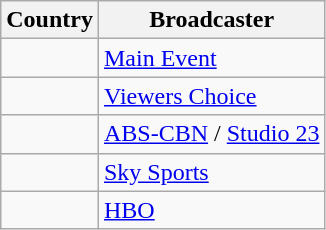<table class="wikitable">
<tr>
<th align=center>Country</th>
<th align=center>Broadcaster</th>
</tr>
<tr>
<td></td>
<td><a href='#'>Main Event</a></td>
</tr>
<tr>
<td></td>
<td><a href='#'>Viewers Choice</a></td>
</tr>
<tr>
<td></td>
<td><a href='#'>ABS-CBN</a> / <a href='#'>Studio 23</a></td>
</tr>
<tr>
<td></td>
<td><a href='#'>Sky Sports</a></td>
</tr>
<tr>
<td></td>
<td><a href='#'>HBO</a></td>
</tr>
</table>
